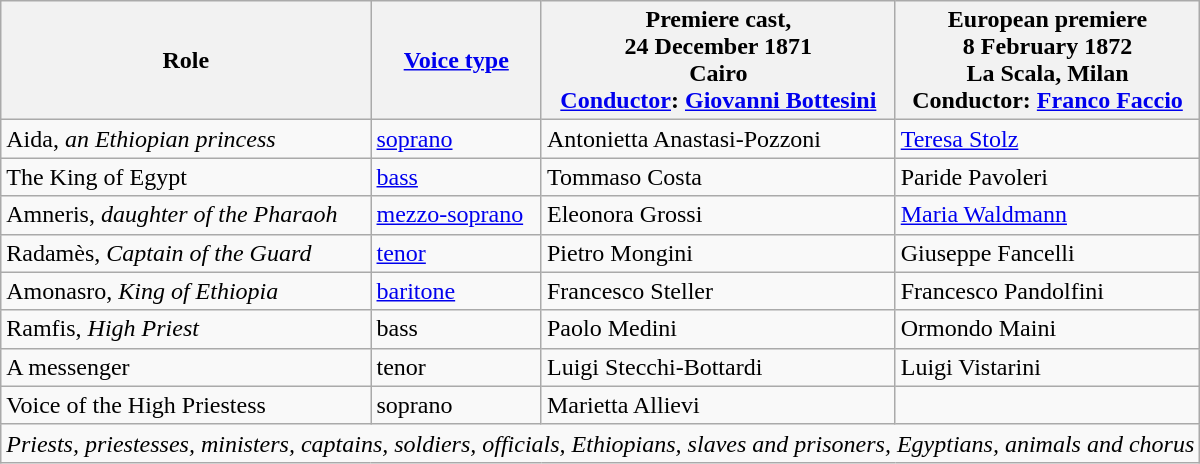<table class="wikitable">
<tr>
<th>Role</th>
<th><a href='#'>Voice type</a></th>
<th>Premiere cast,<br>24 December 1871<br>Cairo<br><a href='#'>Conductor</a>: <a href='#'>Giovanni Bottesini</a></th>
<th>European premiere<br>8 February 1872<br>La Scala, Milan<br>Conductor: <a href='#'>Franco Faccio</a></th>
</tr>
<tr>
<td>Aida, <em>an Ethiopian princess</em></td>
<td><a href='#'>soprano</a></td>
<td>Antonietta Anastasi-Pozzoni</td>
<td><a href='#'>Teresa Stolz</a></td>
</tr>
<tr>
<td>The King of Egypt</td>
<td><a href='#'>bass</a></td>
<td>Tommaso Costa</td>
<td>Paride Pavoleri</td>
</tr>
<tr>
<td>Amneris, <em>daughter of the Pharaoh</em></td>
<td><a href='#'>mezzo-soprano</a></td>
<td>Eleonora Grossi</td>
<td><a href='#'>Maria Waldmann</a></td>
</tr>
<tr>
<td>Radamès, <em>Captain of the Guard</em></td>
<td><a href='#'>tenor</a></td>
<td>Pietro Mongini</td>
<td>Giuseppe Fancelli</td>
</tr>
<tr>
<td>Amonasro, <em>King of Ethiopia</em></td>
<td><a href='#'>baritone</a></td>
<td>Francesco Steller</td>
<td>Francesco Pandolfini</td>
</tr>
<tr>
<td>Ramfis, <em>High Priest</em></td>
<td>bass</td>
<td>Paolo Medini</td>
<td>Ormоndo Maini</td>
</tr>
<tr>
<td>A messenger</td>
<td>tenor</td>
<td>Luigi Stecchi-Bottardi</td>
<td>Luigi Vistarini</td>
</tr>
<tr>
<td>Voice of the High Priestess</td>
<td>soprano</td>
<td>Marietta Allievi</td>
<td></td>
</tr>
<tr>
<td colspan="4"><em>Priests, priestesses, ministers, captains, soldiers, officials, Ethiopians, slaves and prisoners, Egyptians, animals and chorus</em></td>
</tr>
</table>
